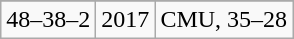<table class="wikitable" style="text-align:center">
<tr>
</tr>
<tr>
<td>48–38–2</td>
<td>2017</td>
<td>CMU, 35–28</td>
</tr>
</table>
